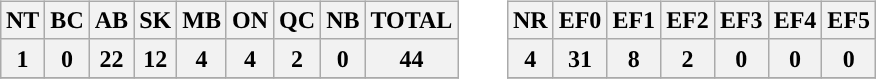<table style="margin-left: auto; margin-right: auto; border: none;">
<tr>
<td><br><table class="wikitable">
<tr>
<th>NT</th>
<th>BC</th>
<th>AB</th>
<th>SK</th>
<th>MB</th>
<th>ON</th>
<th>QC</th>
<th>NB</th>
<th>TOTAL</th>
</tr>
<tr>
<th>1</th>
<th>0</th>
<th>22</th>
<th>12</th>
<th>4</th>
<th>4</th>
<th>2</th>
<th>0</th>
<th>44</th>
</tr>
<tr>
</tr>
</table>
</td>
<td></td>
<td></td>
<td></td>
<td><br><table class="wikitable">
<tr>
<th style="background-color:#">NR</th>
<th style="background-color:#">EF0</th>
<th style="background-color:#">EF1</th>
<th style="background-color:#">EF2</th>
<th style="background-color:#">EF3</th>
<th style="background-color:#">EF4</th>
<th style="background-color:#">EF5</th>
</tr>
<tr>
<th>4</th>
<th>31</th>
<th>8</th>
<th>2</th>
<th>0</th>
<th>0</th>
<th>0</th>
</tr>
<tr>
</tr>
</table>
</td>
</tr>
</table>
